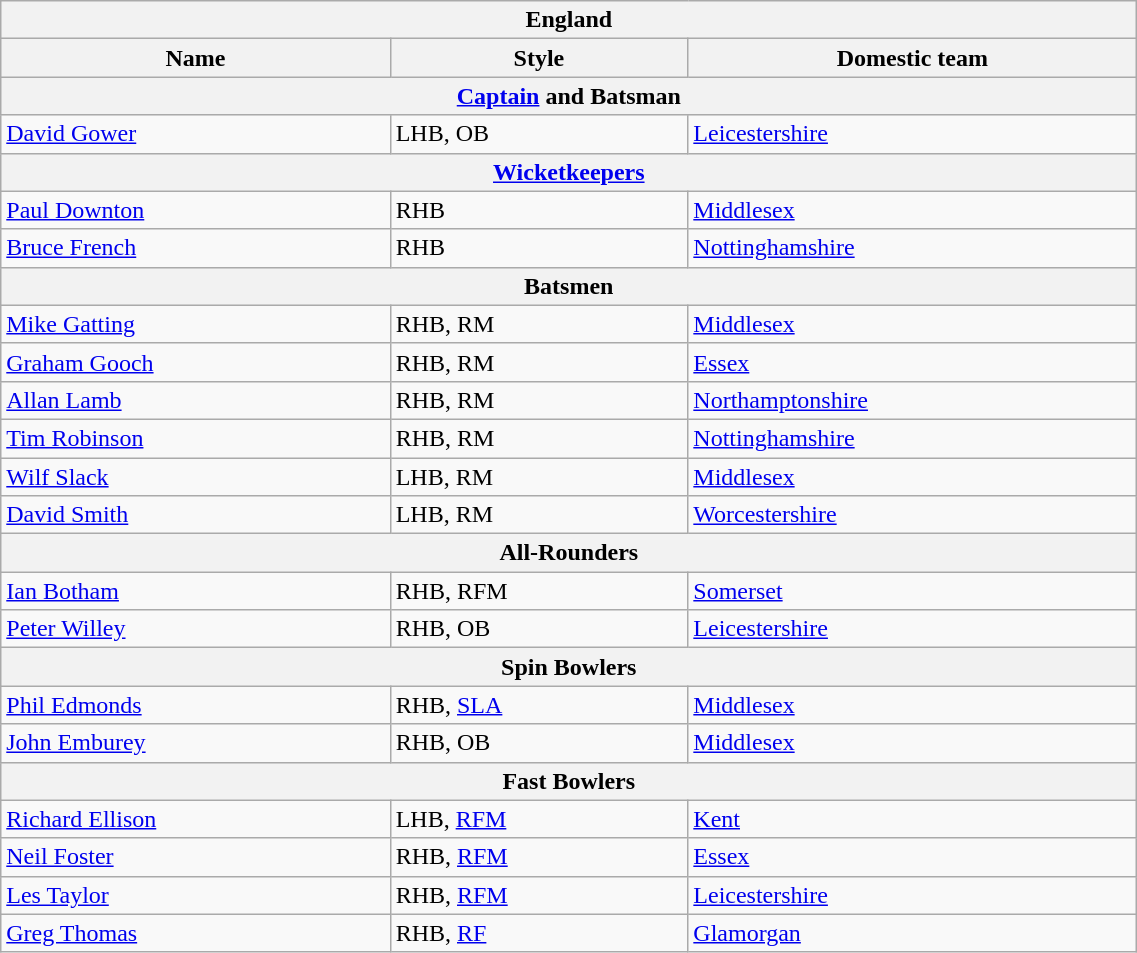<table class="wikitable" style="width:60%;">
<tr>
<th colspan="3">England</th>
</tr>
<tr>
<th>Name</th>
<th>Style</th>
<th>Domestic team</th>
</tr>
<tr>
<th colspan="3"><a href='#'>Captain</a> and Batsman</th>
</tr>
<tr>
<td><a href='#'>David Gower</a></td>
<td>LHB, OB</td>
<td><a href='#'>Leicestershire</a></td>
</tr>
<tr>
<th colspan="3"><a href='#'>Wicketkeepers</a></th>
</tr>
<tr>
<td><a href='#'>Paul Downton</a></td>
<td>RHB</td>
<td><a href='#'>Middlesex</a></td>
</tr>
<tr>
<td><a href='#'>Bruce French</a></td>
<td>RHB</td>
<td><a href='#'>Nottinghamshire</a></td>
</tr>
<tr>
<th colspan="3">Batsmen</th>
</tr>
<tr>
<td><a href='#'>Mike Gatting</a></td>
<td>RHB, RM</td>
<td><a href='#'>Middlesex</a></td>
</tr>
<tr>
<td><a href='#'>Graham Gooch</a></td>
<td>RHB, RM</td>
<td><a href='#'>Essex</a></td>
</tr>
<tr>
<td><a href='#'>Allan Lamb</a></td>
<td>RHB, RM</td>
<td><a href='#'>Northamptonshire</a></td>
</tr>
<tr>
<td><a href='#'>Tim Robinson</a></td>
<td>RHB, RM</td>
<td><a href='#'>Nottinghamshire</a></td>
</tr>
<tr>
<td><a href='#'>Wilf Slack</a></td>
<td>LHB, RM</td>
<td><a href='#'>Middlesex</a></td>
</tr>
<tr>
<td><a href='#'>David Smith</a></td>
<td>LHB, RM</td>
<td><a href='#'>Worcestershire</a></td>
</tr>
<tr>
<th colspan="3">All-Rounders</th>
</tr>
<tr>
<td><a href='#'>Ian Botham</a></td>
<td>RHB, RFM</td>
<td><a href='#'>Somerset</a></td>
</tr>
<tr>
<td><a href='#'>Peter Willey</a></td>
<td>RHB, OB</td>
<td><a href='#'>Leicestershire</a></td>
</tr>
<tr>
<th colspan="3">Spin Bowlers</th>
</tr>
<tr>
<td><a href='#'>Phil Edmonds</a></td>
<td>RHB, <a href='#'>SLA</a></td>
<td><a href='#'>Middlesex</a></td>
</tr>
<tr>
<td><a href='#'>John Emburey</a></td>
<td>RHB, OB</td>
<td><a href='#'>Middlesex</a></td>
</tr>
<tr>
<th colspan="3">Fast Bowlers</th>
</tr>
<tr>
<td><a href='#'>Richard Ellison</a></td>
<td>LHB, <a href='#'>RFM</a></td>
<td><a href='#'>Kent</a></td>
</tr>
<tr>
<td><a href='#'>Neil Foster</a></td>
<td>RHB, <a href='#'>RFM</a></td>
<td><a href='#'>Essex</a></td>
</tr>
<tr>
<td><a href='#'>Les Taylor</a></td>
<td>RHB, <a href='#'>RFM</a></td>
<td><a href='#'>Leicestershire</a></td>
</tr>
<tr>
<td><a href='#'>Greg Thomas</a></td>
<td>RHB, <a href='#'>RF</a></td>
<td><a href='#'>Glamorgan</a></td>
</tr>
</table>
